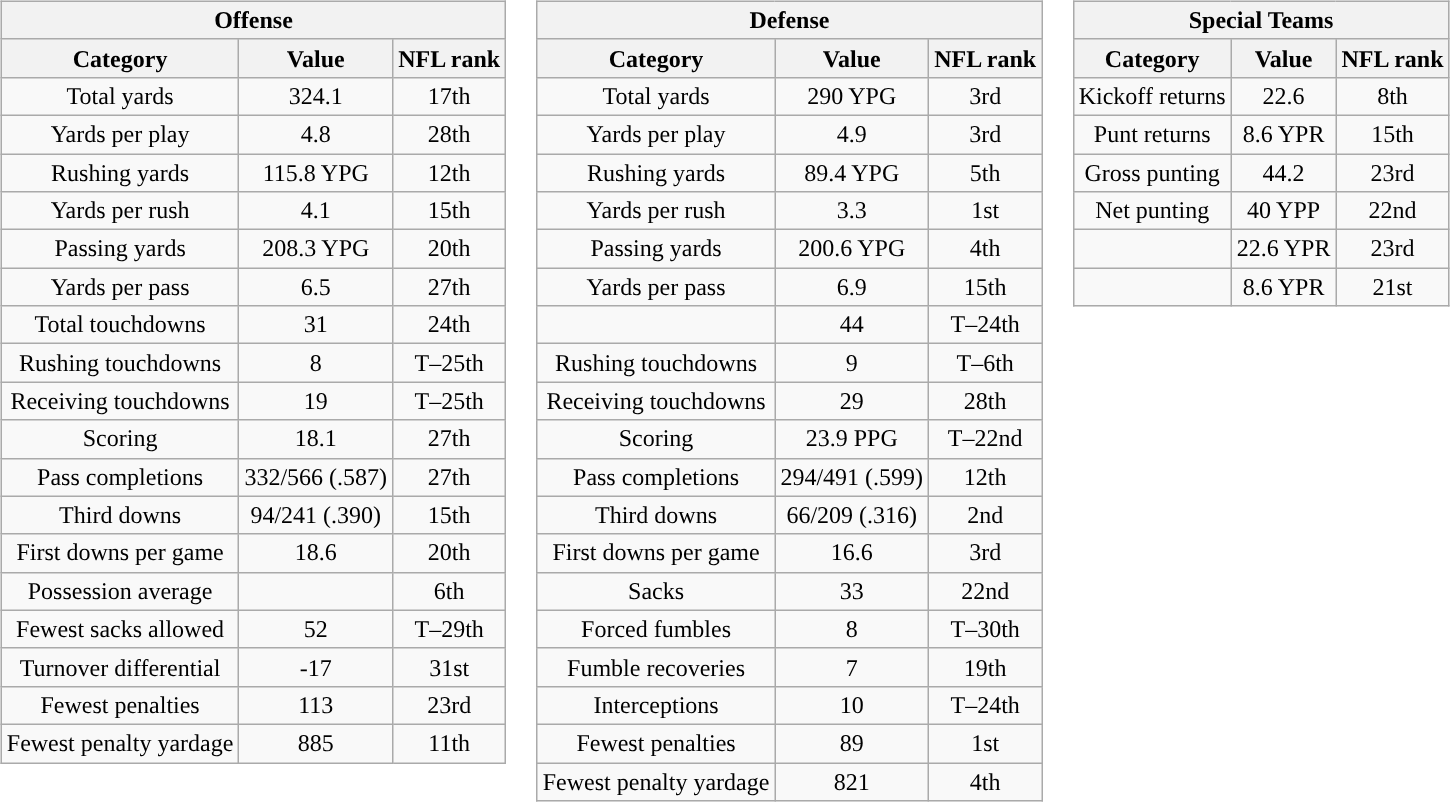<table>
<tr valign="top">
<td><br><table class="wikitable" style="text-align:center">
<tr>
<th colspan=3>Offense</th>
</tr>
<tr>
<th>Category</th>
<th>Value</th>
<th>NFL rank<br></th>
</tr>
<tr>
<td>Total yards</td>
<td>324.1 </td>
<td>17th</td>
</tr>
<tr>
<td>Yards per play</td>
<td>4.8</td>
<td>28th</td>
</tr>
<tr>
<td>Rushing yards</td>
<td>115.8 YPG</td>
<td>12th</td>
</tr>
<tr>
<td>Yards per rush</td>
<td>4.1</td>
<td>15th</td>
</tr>
<tr>
<td>Passing yards</td>
<td>208.3 YPG</td>
<td>20th</td>
</tr>
<tr>
<td>Yards per pass</td>
<td>6.5</td>
<td>27th</td>
</tr>
<tr>
<td>Total touchdowns</td>
<td>31</td>
<td>24th</td>
</tr>
<tr>
<td>Rushing touchdowns</td>
<td>8</td>
<td>T–25th</td>
</tr>
<tr>
<td>Receiving touchdowns</td>
<td>19</td>
<td>T–25th</td>
</tr>
<tr>
<td>Scoring</td>
<td>18.1 </td>
<td>27th</td>
</tr>
<tr>
<td>Pass completions</td>
<td>332/566 (.587)</td>
<td>27th</td>
</tr>
<tr>
<td>Third downs</td>
<td>94/241 (.390)</td>
<td>15th</td>
</tr>
<tr>
<td>First downs per game</td>
<td>18.6</td>
<td>20th</td>
</tr>
<tr>
<td>Possession average</td>
<td></td>
<td>6th</td>
</tr>
<tr>
<td>Fewest sacks allowed</td>
<td>52</td>
<td>T–29th</td>
</tr>
<tr>
<td>Turnover differential</td>
<td>-17</td>
<td>31st</td>
</tr>
<tr>
<td>Fewest penalties</td>
<td>113</td>
<td>23rd</td>
</tr>
<tr>
<td>Fewest penalty yardage</td>
<td>885</td>
<td>11th</td>
</tr>
</table>
</td>
<td><br><table class="wikitable" style="text-align:center">
<tr>
<th colspan=3>Defense</th>
</tr>
<tr>
<th>Category</th>
<th>Value</th>
<th>NFL rank<br></th>
</tr>
<tr>
<td>Total yards</td>
<td>290 YPG</td>
<td>3rd</td>
</tr>
<tr>
<td>Yards per play</td>
<td>4.9</td>
<td>3rd</td>
</tr>
<tr>
<td>Rushing yards</td>
<td>89.4 YPG</td>
<td>5th</td>
</tr>
<tr>
<td>Yards per rush</td>
<td>3.3</td>
<td>1st</td>
</tr>
<tr>
<td>Passing yards</td>
<td>200.6 YPG</td>
<td>4th</td>
</tr>
<tr>
<td>Yards per pass</td>
<td>6.9</td>
<td>15th</td>
</tr>
<tr>
<td></td>
<td>44</td>
<td>T–24th</td>
</tr>
<tr>
<td>Rushing touchdowns</td>
<td>9</td>
<td>T–6th</td>
</tr>
<tr>
<td>Receiving touchdowns</td>
<td>29</td>
<td>28th</td>
</tr>
<tr>
<td>Scoring</td>
<td>23.9 PPG</td>
<td>T–22nd</td>
</tr>
<tr>
<td>Pass completions</td>
<td>294/491 (.599)</td>
<td>12th</td>
</tr>
<tr>
<td>Third downs</td>
<td>66/209 (.316)</td>
<td>2nd</td>
</tr>
<tr>
<td>First downs per game</td>
<td>16.6</td>
<td>3rd</td>
</tr>
<tr>
<td>Sacks</td>
<td>33</td>
<td>22nd</td>
</tr>
<tr>
<td>Forced fumbles</td>
<td>8</td>
<td>T–30th</td>
</tr>
<tr>
<td>Fumble recoveries</td>
<td>7</td>
<td>19th</td>
</tr>
<tr>
<td>Interceptions</td>
<td>10</td>
<td>T–24th</td>
</tr>
<tr>
<td>Fewest penalties</td>
<td>89</td>
<td>1st</td>
</tr>
<tr>
<td>Fewest penalty yardage</td>
<td>821</td>
<td>4th</td>
</tr>
</table>
</td>
<td><br><table class="wikitable" style="text-align:center">
<tr>
<th colspan=3>Special Teams</th>
</tr>
<tr>
<th>Category</th>
<th>Value</th>
<th>NFL rank<br></th>
</tr>
<tr>
<td>Kickoff returns</td>
<td>22.6 </td>
<td>8th</td>
</tr>
<tr>
<td>Punt returns</td>
<td>8.6 YPR</td>
<td>15th</td>
</tr>
<tr>
<td>Gross punting</td>
<td>44.2 </td>
<td>23rd</td>
</tr>
<tr>
<td>Net punting</td>
<td>40 YPP</td>
<td>22nd</td>
</tr>
<tr>
<td></td>
<td>22.6 YPR</td>
<td>23rd</td>
</tr>
<tr>
<td></td>
<td>8.6 YPR</td>
<td>21st</td>
</tr>
</table>
</td>
</tr>
</table>
